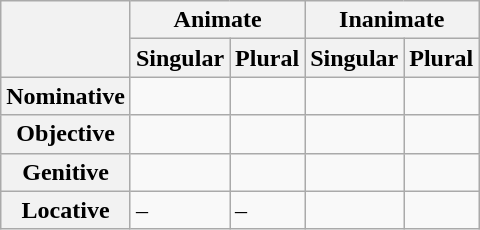<table class="wikitable">
<tr>
<th rowspan="2"></th>
<th colspan="2">Animate</th>
<th colspan="2">Inanimate</th>
</tr>
<tr>
<th>Singular</th>
<th>Plural</th>
<th>Singular</th>
<th>Plural</th>
</tr>
<tr>
<th>Nominative</th>
<td></td>
<td></td>
<td></td>
<td></td>
</tr>
<tr>
<th>Objective</th>
<td></td>
<td></td>
<td></td>
<td></td>
</tr>
<tr>
<th>Genitive</th>
<td></td>
<td></td>
<td></td>
<td></td>
</tr>
<tr>
<th>Locative</th>
<td>–</td>
<td>–</td>
<td></td>
<td></td>
</tr>
</table>
